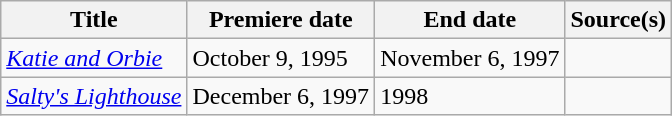<table class="wikitable sortable">
<tr>
<th>Title</th>
<th>Premiere date</th>
<th>End date</th>
<th>Source(s)</th>
</tr>
<tr>
<td><em><a href='#'>Katie and Orbie</a></em></td>
<td>October 9, 1995</td>
<td>November 6, 1997</td>
<td></td>
</tr>
<tr>
<td><em><a href='#'>Salty's Lighthouse</a></em></td>
<td>December 6, 1997</td>
<td>1998</td>
<td></td>
</tr>
</table>
